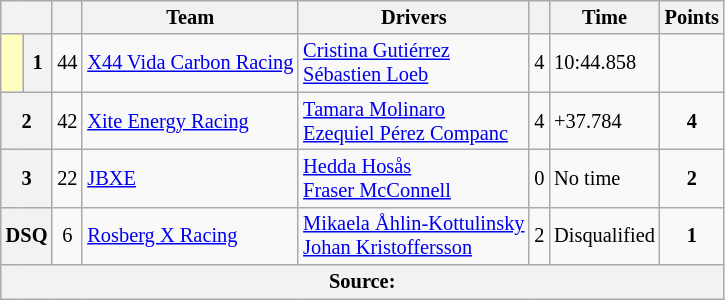<table class="wikitable" style="font-size: 85%">
<tr>
<th scope="col" colspan="2"></th>
<th scope="col"></th>
<th scope="col">Team</th>
<th scope="col">Drivers</th>
<th scope="col"></th>
<th scope="col">Time</th>
<th scope="col">Points</th>
</tr>
<tr>
<td style="background-color:#FFFFBF"> </td>
<th scope=row>1</th>
<td align=center>44</td>
<td> <a href='#'>X44 Vida Carbon Racing</a></td>
<td> <a href='#'>Cristina Gutiérrez</a><br> <a href='#'>Sébastien Loeb</a></td>
<td>4</td>
<td>10:44.858</td>
<td></td>
</tr>
<tr>
<th scope=row colspan=2>2</th>
<td align=center>42</td>
<td> <a href='#'>Xite Energy Racing</a></td>
<td> <a href='#'>Tamara Molinaro</a><br> <a href='#'>Ezequiel Pérez Companc</a></td>
<td>4</td>
<td>+37.784</td>
<td align=center><strong>4</strong></td>
</tr>
<tr>
<th scope=row colspan=2>3</th>
<td align=center>22</td>
<td> <a href='#'>JBXE</a></td>
<td> <a href='#'>Hedda Hosås</a><br> <a href='#'>Fraser McConnell</a></td>
<td>0</td>
<td>No time</td>
<td align=center><strong>2</strong></td>
</tr>
<tr>
<th scope=row colspan=2>DSQ</th>
<td align=center>6</td>
<td> <a href='#'>Rosberg X Racing</a></td>
<td> <a href='#'>Mikaela Åhlin-Kottulinsky</a><br> <a href='#'>Johan Kristoffersson</a></td>
<td>2</td>
<td>Disqualified</td>
<td align=center><strong>1</strong></td>
</tr>
<tr>
<th colspan="8">Source:</th>
</tr>
</table>
